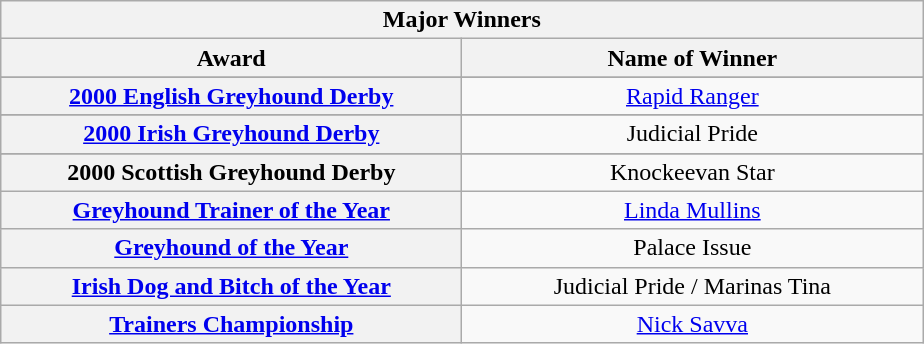<table class="wikitable">
<tr>
<th colspan="2">Major Winners</th>
</tr>
<tr>
<th width=300>Award</th>
<th width=300>Name of Winner</th>
</tr>
<tr>
</tr>
<tr align=center>
<th><a href='#'>2000 English Greyhound Derby</a></th>
<td><a href='#'>Rapid Ranger</a></td>
</tr>
<tr>
</tr>
<tr align=center>
<th><a href='#'>2000 Irish Greyhound Derby</a></th>
<td>Judicial Pride </td>
</tr>
<tr>
</tr>
<tr align=center>
<th>2000 Scottish Greyhound Derby</th>
<td>Knockeevan Star </td>
</tr>
<tr align=center>
<th><a href='#'>Greyhound Trainer of the Year</a></th>
<td><a href='#'>Linda Mullins</a></td>
</tr>
<tr align=center>
<th><a href='#'>Greyhound of the Year</a></th>
<td>Palace Issue</td>
</tr>
<tr align=center>
<th><a href='#'>Irish Dog and Bitch of the Year</a></th>
<td>Judicial Pride / Marinas Tina</td>
</tr>
<tr align=center>
<th><a href='#'>Trainers Championship</a></th>
<td><a href='#'>Nick Savva</a></td>
</tr>
</table>
